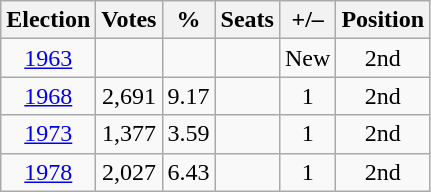<table class=wikitable style=text-align:center>
<tr>
<th>Election</th>
<th>Votes</th>
<th>%</th>
<th>Seats</th>
<th>+/–</th>
<th>Position</th>
</tr>
<tr>
<td><a href='#'>1963</a></td>
<td></td>
<td></td>
<td></td>
<td>New</td>
<td>2nd</td>
</tr>
<tr>
<td><a href='#'>1968</a></td>
<td>2,691</td>
<td>9.17</td>
<td></td>
<td> 1</td>
<td> 2nd</td>
</tr>
<tr>
<td><a href='#'>1973</a></td>
<td>1,377</td>
<td>3.59</td>
<td></td>
<td> 1</td>
<td> 2nd</td>
</tr>
<tr>
<td><a href='#'>1978</a></td>
<td>2,027</td>
<td>6.43</td>
<td></td>
<td> 1</td>
<td> 2nd</td>
</tr>
</table>
